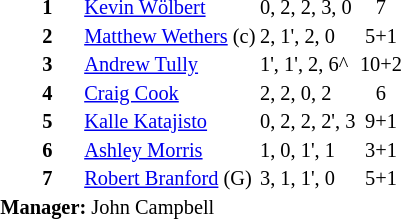<table style="font-size: 85%" cellspacing="1" cellpadding="1" align=RIGHT>
<tr>
<td colspan="4"></td>
</tr>
<tr>
<th width=25></th>
<th width=25></th>
</tr>
<tr>
<td></td>
<td><strong>1</strong></td>
<td> <a href='#'>Kevin Wölbert</a></td>
<td>0, 2, 2, 3, 0</td>
<td align=center>7</td>
</tr>
<tr>
<td></td>
<td><strong>2</strong></td>
<td> <a href='#'>Matthew Wethers</a> (c)</td>
<td>2, 1', 2, 0</td>
<td align=center>5+1</td>
</tr>
<tr>
<td></td>
<td><strong>3</strong></td>
<td> <a href='#'>Andrew Tully</a></td>
<td>1', 1', 2, 6^</td>
<td align=center>10+2</td>
</tr>
<tr>
<td></td>
<td><strong>4</strong></td>
<td> <a href='#'>Craig Cook</a></td>
<td>2, 2, 0, 2</td>
<td align=center>6</td>
</tr>
<tr>
<td></td>
<td><strong>5</strong></td>
<td> <a href='#'>Kalle Katajisto</a></td>
<td>0, 2, 2, 2', 3</td>
<td align=center>9+1</td>
</tr>
<tr>
<td></td>
<td><strong>6</strong></td>
<td> <a href='#'>Ashley Morris</a></td>
<td>1, 0, 1', 1</td>
<td align=center>3+1</td>
</tr>
<tr>
<td></td>
<td><strong>7</strong></td>
<td> <a href='#'>Robert Branford</a> (G)</td>
<td>3, 1, 1', 0</td>
<td align=center>5+1</td>
</tr>
<tr>
<td colspan=3><strong>Manager:</strong> John Campbell</td>
</tr>
<tr>
<td colspan=4></td>
</tr>
</table>
